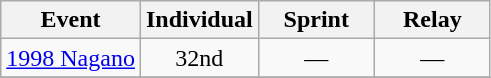<table class="wikitable" style="text-align: center;">
<tr ">
<th>Event</th>
<th style="width:70px;">Individual</th>
<th style="width:70px;">Sprint</th>
<th style="width:70px;">Relay</th>
</tr>
<tr>
<td align=left> <a href='#'>1998 Nagano</a></td>
<td>32nd</td>
<td>—</td>
<td>—</td>
</tr>
<tr>
</tr>
</table>
